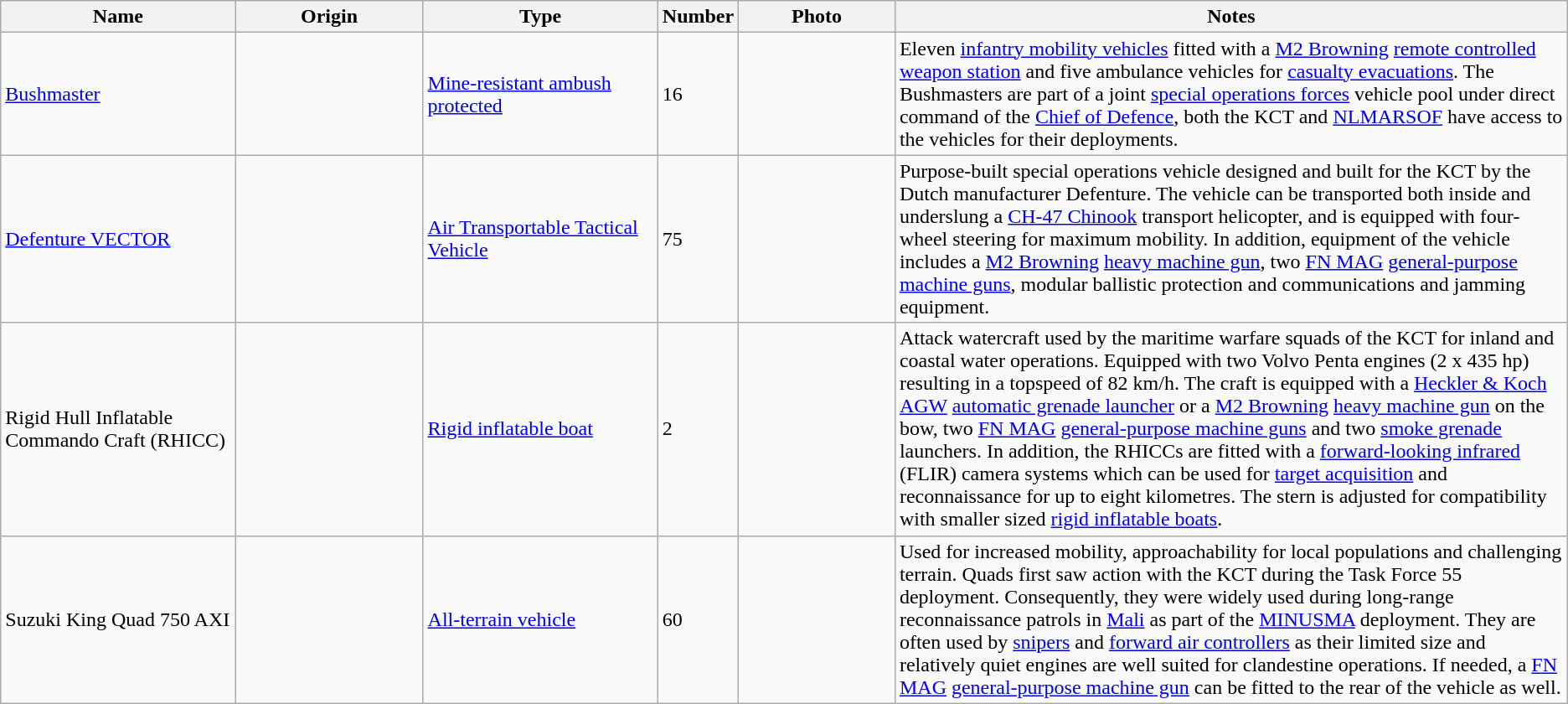<table class="wikitable">
<tr>
<th scope="col" style="width: 15%;">Name</th>
<th scope="col" style="width: 12%;">Origin</th>
<th scope="col" style="width: 15%;">Type</th>
<th scope="col" style="width: 5%;">Number</th>
<th scope="col" style="width: 10%;">Photo</th>
<th scope="col" style="width: 43%;">Notes</th>
</tr>
<tr>
<td><a href='#'>Bushmaster</a></td>
<td></td>
<td><a href='#'>Mine-resistant ambush protected</a></td>
<td>16</td>
<td></td>
<td>Eleven <a href='#'>infantry mobility vehicles</a> fitted with a <a href='#'>M2 Browning</a> <a href='#'>remote controlled weapon station</a> and five ambulance vehicles for <a href='#'>casualty evacuations</a>. The Bushmasters are part of a joint <a href='#'>special operations forces</a> vehicle pool under direct command of the <a href='#'>Chief of Defence</a>, both the KCT and <a href='#'>NLMARSOF</a> have access to the vehicles for their deployments.</td>
</tr>
<tr>
<td><a href='#'>Defenture VECTOR</a></td>
<td></td>
<td><a href='#'>Air Transportable Tactical Vehicle</a></td>
<td>75</td>
<td></td>
<td>Purpose-built special operations vehicle designed and built for the KCT by the Dutch manufacturer Defenture. The vehicle can be transported both inside and underslung a <a href='#'>CH-47 Chinook</a> transport helicopter, and is equipped with four-wheel steering for maximum mobility. In addition, equipment of the vehicle includes a <a href='#'>M2 Browning</a> <a href='#'>heavy machine gun</a>, two <a href='#'>FN MAG</a> <a href='#'>general-purpose machine guns</a>, modular ballistic protection and communications and jamming equipment.</td>
</tr>
<tr>
<td>Rigid Hull Inflatable Commando Craft (RHICC)</td>
<td><br></td>
<td><a href='#'>Rigid inflatable boat</a></td>
<td>2</td>
<td></td>
<td>Attack watercraft used by the maritime warfare squads of the KCT for inland and coastal water operations. Equipped with two Volvo Penta engines (2 x 435 hp) resulting in a topspeed of 82 km/h. The craft is equipped with a <a href='#'>Heckler & Koch AGW</a> <a href='#'>automatic grenade launcher</a> or a <a href='#'>M2 Browning</a> <a href='#'>heavy machine gun</a> on the bow, two <a href='#'>FN MAG</a> <a href='#'>general-purpose machine guns</a> and two <a href='#'>smoke grenade</a> launchers. In addition, the RHICCs are fitted with a <a href='#'>forward-looking infrared</a> (FLIR) camera systems which can be used for <a href='#'>target acquisition</a> and reconnaissance for up to eight kilometres. The stern is adjusted for compatibility with smaller sized <a href='#'>rigid inflatable boats</a>.</td>
</tr>
<tr>
<td>Suzuki King Quad 750 AXI</td>
<td></td>
<td><a href='#'>All-terrain vehicle</a></td>
<td>60</td>
<td></td>
<td>Used for increased mobility, approachability for local populations and challenging terrain. Quads first saw action with the KCT during the Task Force 55 deployment. Consequently, they were widely used during long-range reconnaissance patrols in <a href='#'>Mali</a> as part of the <a href='#'>MINUSMA</a> deployment. They are often used by <a href='#'>snipers</a> and <a href='#'>forward air controllers</a> as their limited size and relatively quiet engines are well suited for clandestine operations. If needed, a <a href='#'>FN MAG</a> <a href='#'>general-purpose machine gun</a> can be fitted to the rear of the vehicle as well.</td>
</tr>
</table>
